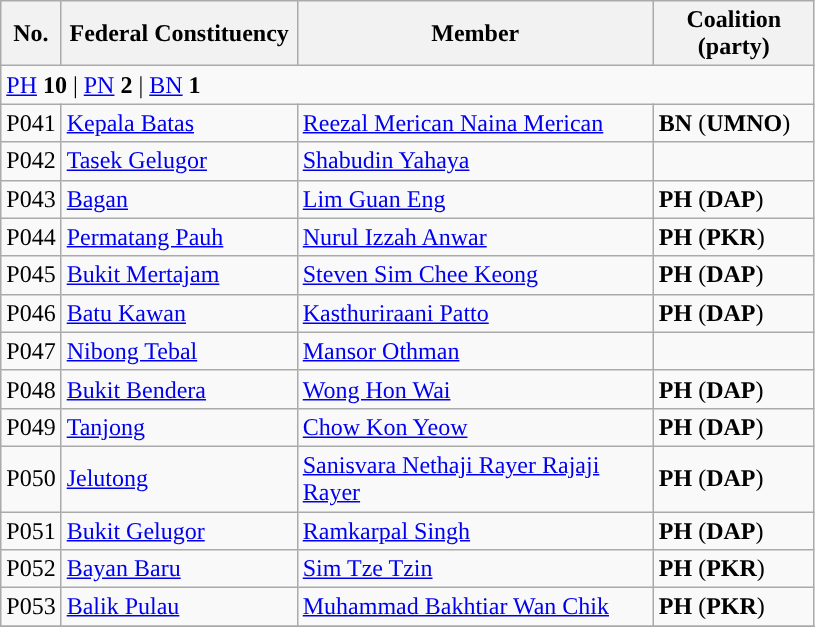<table class="wikitable sortable">
<tr>
<th style="width:30px;">No.</th>
<th style="width:150px;">Federal Constituency</th>
<th style="width:230px;">Member</th>
<th style="width:100px;">Coalition (party)</th>
</tr>
<tr>
<td colspan="4"><a href='#'>PH</a> <strong>10</strong> | <a href='#'>PN</a> <strong>2</strong> | <a href='#'>BN</a> <strong>1</strong></td>
</tr>
<tr>
<td>P041</td>
<td><a href='#'>Kepala Batas</a></td>
<td><a href='#'>Reezal Merican Naina Merican</a></td>
<td><strong>BN</strong> (<strong>UMNO</strong>)</td>
</tr>
<tr>
<td>P042</td>
<td><a href='#'>Tasek Gelugor</a></td>
<td><a href='#'>Shabudin Yahaya</a></td>
<td></td>
</tr>
<tr>
<td>P043</td>
<td><a href='#'>Bagan</a></td>
<td><a href='#'>Lim Guan Eng</a></td>
<td><strong>PH</strong> (<strong>DAP</strong>)</td>
</tr>
<tr>
<td>P044</td>
<td><a href='#'>Permatang Pauh</a></td>
<td><a href='#'>Nurul Izzah Anwar</a></td>
<td><strong>PH</strong> (<strong>PKR</strong>)</td>
</tr>
<tr>
<td>P045</td>
<td><a href='#'>Bukit Mertajam</a></td>
<td><a href='#'>Steven Sim Chee Keong</a></td>
<td><strong>PH</strong> (<strong>DAP</strong>)</td>
</tr>
<tr>
<td>P046</td>
<td><a href='#'>Batu Kawan</a></td>
<td><a href='#'>Kasthuriraani Patto</a></td>
<td><strong>PH</strong> (<strong>DAP</strong>)</td>
</tr>
<tr>
<td>P047</td>
<td><a href='#'>Nibong Tebal</a></td>
<td><a href='#'>Mansor Othman</a></td>
<td></td>
</tr>
<tr>
<td>P048</td>
<td><a href='#'>Bukit Bendera</a></td>
<td><a href='#'>Wong Hon Wai</a></td>
<td><strong>PH</strong> (<strong>DAP</strong>)</td>
</tr>
<tr>
<td>P049</td>
<td><a href='#'>Tanjong</a></td>
<td><a href='#'>Chow Kon Yeow</a></td>
<td><strong>PH</strong> (<strong>DAP</strong>)</td>
</tr>
<tr>
<td>P050</td>
<td><a href='#'>Jelutong</a></td>
<td><a href='#'>Sanisvara Nethaji Rayer Rajaji Rayer</a></td>
<td><strong>PH</strong> (<strong>DAP</strong>)</td>
</tr>
<tr>
<td>P051</td>
<td><a href='#'>Bukit Gelugor</a></td>
<td><a href='#'>Ramkarpal Singh</a></td>
<td><strong>PH</strong> (<strong>DAP</strong>)</td>
</tr>
<tr>
<td>P052</td>
<td><a href='#'>Bayan Baru</a></td>
<td><a href='#'>Sim Tze Tzin</a></td>
<td><strong>PH</strong> (<strong>PKR</strong>)</td>
</tr>
<tr>
<td>P053</td>
<td><a href='#'>Balik Pulau</a></td>
<td><a href='#'>Muhammad Bakhtiar Wan Chik</a></td>
<td><strong>PH</strong> (<strong>PKR</strong>)</td>
</tr>
<tr>
</tr>
</table>
